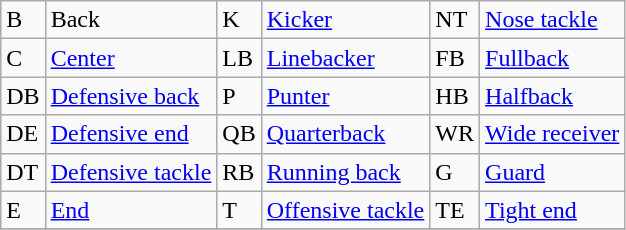<table class="wikitable">
<tr>
<td>B</td>
<td>Back</td>
<td>K</td>
<td><a href='#'>Kicker</a></td>
<td>NT</td>
<td><a href='#'>Nose tackle</a></td>
</tr>
<tr>
<td>C</td>
<td><a href='#'>Center</a></td>
<td>LB</td>
<td><a href='#'>Linebacker</a></td>
<td>FB</td>
<td><a href='#'>Fullback</a></td>
</tr>
<tr>
<td>DB</td>
<td><a href='#'>Defensive back</a></td>
<td>P</td>
<td><a href='#'>Punter</a></td>
<td>HB</td>
<td><a href='#'>Halfback</a></td>
</tr>
<tr>
<td>DE</td>
<td><a href='#'>Defensive end</a></td>
<td>QB</td>
<td><a href='#'>Quarterback</a></td>
<td>WR</td>
<td><a href='#'>Wide receiver</a></td>
</tr>
<tr>
<td>DT</td>
<td><a href='#'>Defensive tackle</a></td>
<td>RB</td>
<td><a href='#'>Running back</a></td>
<td>G</td>
<td><a href='#'>Guard</a></td>
</tr>
<tr>
<td>E</td>
<td><a href='#'>End</a></td>
<td>T</td>
<td><a href='#'>Offensive tackle</a></td>
<td>TE</td>
<td><a href='#'>Tight end</a></td>
</tr>
<tr>
</tr>
</table>
